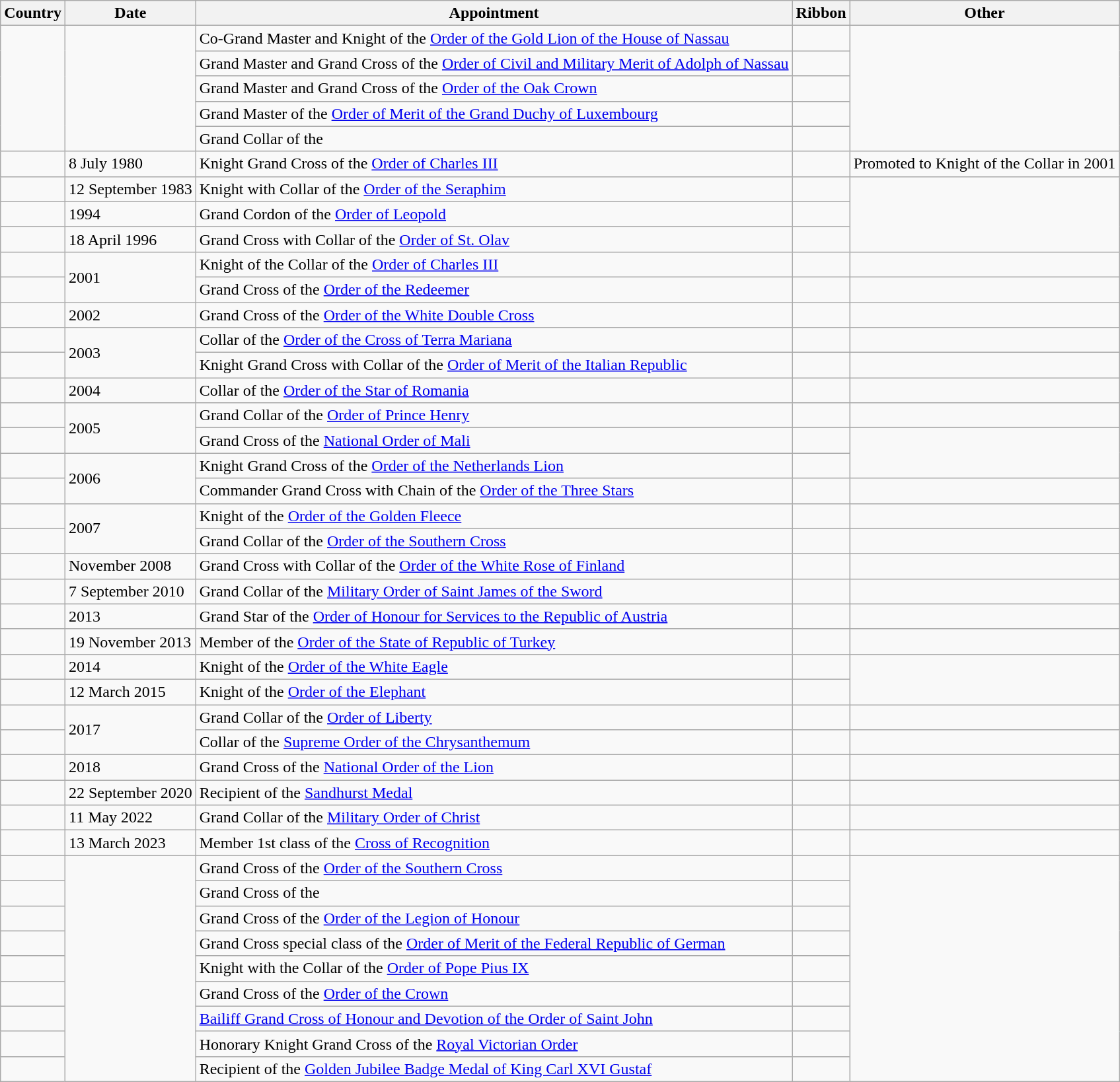<table class="wikitable sortable">
<tr>
<th>Country</th>
<th>Date</th>
<th>Appointment</th>
<th>Ribbon</th>
<th>Other</th>
</tr>
<tr>
<td rowspan="5"></td>
<td rowspan="5"></td>
<td>Co-Grand Master and Knight of the <a href='#'>Order of the Gold Lion of the House of Nassau</a></td>
<td></td>
<td rowspan="5"></td>
</tr>
<tr>
<td>Grand Master and Grand Cross of the <a href='#'>Order of Civil and Military Merit of Adolph of Nassau</a></td>
<td></td>
</tr>
<tr>
<td>Grand Master and Grand Cross of the <a href='#'>Order of the Oak Crown</a></td>
<td></td>
</tr>
<tr>
<td>Grand Master of the <a href='#'>Order of Merit of the Grand Duchy of Luxembourg</a></td>
<td></td>
</tr>
<tr>
<td>Grand Collar of the </td>
<td></td>
</tr>
<tr>
<td></td>
<td>8 July 1980</td>
<td>Knight Grand Cross of the <a href='#'>Order of Charles III</a></td>
<td></td>
<td>Promoted to Knight of the Collar in 2001</td>
</tr>
<tr>
<td></td>
<td>12 September 1983</td>
<td>Knight with Collar of the <a href='#'>Order of the Seraphim</a></td>
<td></td>
<td rowspan="3"></td>
</tr>
<tr>
<td></td>
<td>1994</td>
<td>Grand Cordon of the <a href='#'>Order of Leopold</a></td>
<td></td>
</tr>
<tr>
<td></td>
<td>18 April 1996</td>
<td>Grand Cross with Collar of the <a href='#'>Order of St. Olav</a></td>
<td></td>
</tr>
<tr>
<td></td>
<td rowspan="2">2001</td>
<td>Knight of the Collar of the <a href='#'>Order of Charles III</a></td>
<td></td>
<td></td>
</tr>
<tr>
<td></td>
<td>Grand Cross of the <a href='#'>Order of the Redeemer</a></td>
<td></td>
<td></td>
</tr>
<tr>
<td></td>
<td>2002</td>
<td>Grand Cross of the <a href='#'>Order of the White Double Cross</a></td>
<td></td>
<td></td>
</tr>
<tr>
<td></td>
<td rowspan="2">2003</td>
<td>Collar of the <a href='#'>Order of the Cross of Terra Mariana</a></td>
<td></td>
<td></td>
</tr>
<tr>
<td></td>
<td>Knight Grand Cross with Collar of the <a href='#'>Order of Merit of the Italian Republic</a></td>
<td></td>
<td></td>
</tr>
<tr>
<td></td>
<td>2004</td>
<td>Collar of the <a href='#'>Order of the Star of Romania</a></td>
<td></td>
<td></td>
</tr>
<tr>
<td></td>
<td rowspan="2">2005</td>
<td>Grand Collar of the <a href='#'>Order of Prince Henry</a></td>
<td></td>
<td></td>
</tr>
<tr>
<td></td>
<td>Grand Cross of the <a href='#'>National Order of Mali</a></td>
<td></td>
<td rowspan="2"></td>
</tr>
<tr>
<td></td>
<td rowspan="2">2006</td>
<td>Knight Grand Cross of the <a href='#'>Order of the Netherlands Lion</a></td>
<td></td>
</tr>
<tr>
<td></td>
<td>Commander Grand Cross with Chain of the <a href='#'>Order of the Three Stars</a></td>
<td></td>
<td></td>
</tr>
<tr>
<td></td>
<td rowspan="2">2007</td>
<td>Knight of the <a href='#'>Order of the Golden Fleece</a></td>
<td></td>
<td></td>
</tr>
<tr>
<td></td>
<td>Grand Collar of the <a href='#'>Order of the Southern Cross</a></td>
<td></td>
<td></td>
</tr>
<tr>
<td></td>
<td>November 2008</td>
<td>Grand Cross with Collar of the <a href='#'>Order of the White Rose of Finland</a></td>
<td></td>
<td></td>
</tr>
<tr>
<td></td>
<td>7 September 2010</td>
<td>Grand Collar of the <a href='#'>Military Order of Saint James of the Sword</a></td>
<td></td>
<td></td>
</tr>
<tr>
<td></td>
<td>2013</td>
<td>Grand Star of the <a href='#'>Order of Honour for Services to the Republic of Austria</a></td>
<td></td>
<td></td>
</tr>
<tr>
<td></td>
<td>19 November 2013</td>
<td>Member of the <a href='#'>Order of the State of Republic of Turkey</a></td>
<td></td>
<td></td>
</tr>
<tr>
<td></td>
<td>2014</td>
<td>Knight of the <a href='#'>Order of the White Eagle</a></td>
<td></td>
<td rowspan="2"></td>
</tr>
<tr>
<td></td>
<td>12 March 2015</td>
<td>Knight of the <a href='#'>Order of the Elephant</a></td>
<td></td>
</tr>
<tr>
<td></td>
<td rowspan="2">2017</td>
<td>Grand Collar of the <a href='#'>Order of Liberty</a></td>
<td></td>
<td></td>
</tr>
<tr>
<td></td>
<td>Collar of the <a href='#'>Supreme Order of the Chrysanthemum</a></td>
<td></td>
<td></td>
</tr>
<tr>
<td></td>
<td>2018</td>
<td>Grand Cross of the <a href='#'>National Order of the Lion</a></td>
<td></td>
<td></td>
</tr>
<tr>
<td></td>
<td>22 September 2020</td>
<td>Recipient of the <a href='#'>Sandhurst Medal</a></td>
<td></td>
<td></td>
</tr>
<tr>
<td></td>
<td>11 May 2022</td>
<td>Grand Collar of the <a href='#'>Military Order of Christ</a></td>
<td></td>
<td></td>
</tr>
<tr>
<td></td>
<td>13 March 2023</td>
<td>Member 1st class of the <a href='#'>Cross of Recognition</a></td>
<td></td>
<td></td>
</tr>
<tr>
<td></td>
<td rowspan="9"></td>
<td>Grand Cross of the <a href='#'>Order of the Southern Cross</a></td>
<td></td>
<td rowspan="9"></td>
</tr>
<tr>
<td></td>
<td>Grand Cross of the </td>
<td></td>
</tr>
<tr>
<td></td>
<td>Grand Cross of the <a href='#'>Order of the Legion of Honour</a></td>
<td></td>
</tr>
<tr>
<td></td>
<td>Grand Cross special class of the <a href='#'>Order of Merit of the Federal Republic of German</a></td>
<td></td>
</tr>
<tr>
<td></td>
<td>Knight with the Collar of the <a href='#'>Order of Pope Pius IX</a></td>
<td></td>
</tr>
<tr>
<td></td>
<td>Grand Cross of the <a href='#'>Order of the Crown</a></td>
<td></td>
</tr>
<tr>
<td></td>
<td><a href='#'>Bailiff Grand Cross of Honour and Devotion of the Order of Saint John</a></td>
<td></td>
</tr>
<tr>
<td></td>
<td>Honorary Knight Grand Cross of the <a href='#'>Royal Victorian Order</a></td>
<td></td>
</tr>
<tr>
<td></td>
<td>Recipient of the <a href='#'>Golden Jubilee Badge Medal of King Carl XVI Gustaf</a></td>
<td></td>
</tr>
</table>
